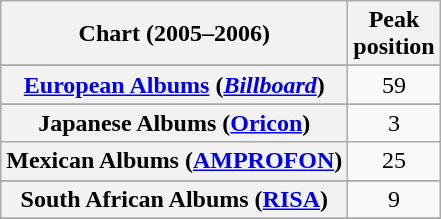<table class="wikitable sortable plainrowheaders" style="text-align:center">
<tr>
<th scope="col">Chart (2005–2006)</th>
<th scope="col">Peak<br>position</th>
</tr>
<tr>
</tr>
<tr>
</tr>
<tr>
</tr>
<tr>
</tr>
<tr>
<th scope="row"><a href='#'>European Albums</a> (<em><a href='#'>Billboard</a></em>)</th>
<td>59</td>
</tr>
<tr>
</tr>
<tr>
</tr>
<tr>
<th scope="row">Japanese Albums (<a href='#'>Oricon</a>)</th>
<td>3</td>
</tr>
<tr>
<th scope="row">Mexican Albums (<a href='#'>AMPROFON</a>)</th>
<td>25</td>
</tr>
<tr>
</tr>
<tr>
</tr>
<tr>
<th scope="row">South African Albums (<a href='#'>RISA</a>)</th>
<td style="text-align:center;">9</td>
</tr>
<tr>
</tr>
<tr>
</tr>
<tr>
</tr>
<tr>
</tr>
</table>
